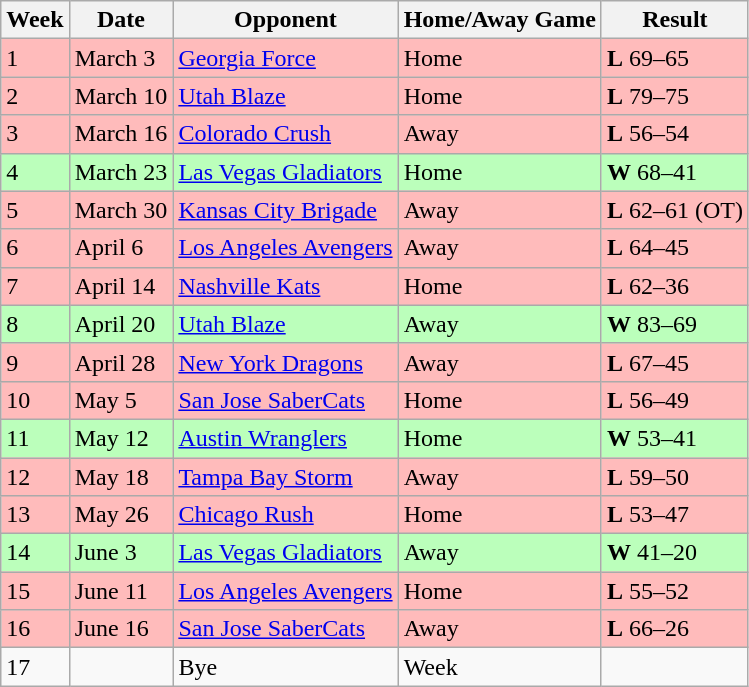<table class="wikitable">
<tr>
<th>Week</th>
<th>Date</th>
<th>Opponent</th>
<th>Home/Away Game</th>
<th>Result</th>
</tr>
<tr bgcolor="ffbbbb">
<td>1</td>
<td>March 3</td>
<td><a href='#'>Georgia Force</a></td>
<td>Home</td>
<td><strong>L</strong> 69–65</td>
</tr>
<tr bgcolor="ffbbbb">
<td>2</td>
<td>March 10</td>
<td><a href='#'>Utah Blaze</a></td>
<td>Home</td>
<td><strong>L</strong> 79–75</td>
</tr>
<tr bgcolor="ffbbbb">
<td>3</td>
<td>March 16</td>
<td><a href='#'>Colorado Crush</a></td>
<td>Away</td>
<td><strong>L</strong> 56–54</td>
</tr>
<tr bgcolor="bbffbb">
<td>4</td>
<td>March 23</td>
<td><a href='#'>Las Vegas Gladiators</a></td>
<td>Home</td>
<td><strong>W</strong> 68–41</td>
</tr>
<tr bgcolor="ffbbbb">
<td>5</td>
<td>March 30</td>
<td><a href='#'>Kansas City Brigade</a></td>
<td>Away</td>
<td><strong>L</strong> 62–61 (OT)</td>
</tr>
<tr bgcolor="ffbbbb">
<td>6</td>
<td>April 6</td>
<td><a href='#'>Los Angeles Avengers</a></td>
<td>Away</td>
<td><strong>L</strong> 64–45</td>
</tr>
<tr bgcolor="ffbbbb">
<td>7</td>
<td>April 14</td>
<td><a href='#'>Nashville Kats</a></td>
<td>Home</td>
<td><strong>L</strong> 62–36</td>
</tr>
<tr bgcolor="bbffbb">
<td>8</td>
<td>April 20</td>
<td><a href='#'>Utah Blaze</a></td>
<td>Away</td>
<td><strong>W</strong> 83–69</td>
</tr>
<tr bgcolor="ffbbbb">
<td>9</td>
<td>April 28</td>
<td><a href='#'>New York Dragons</a></td>
<td>Away</td>
<td><strong>L</strong> 67–45</td>
</tr>
<tr bgcolor="ffbbbb">
<td>10</td>
<td>May 5</td>
<td><a href='#'>San Jose SaberCats</a></td>
<td>Home</td>
<td><strong>L</strong> 56–49</td>
</tr>
<tr bgcolor="bbffbb">
<td>11</td>
<td>May 12</td>
<td><a href='#'>Austin Wranglers</a></td>
<td>Home</td>
<td><strong>W</strong> 53–41</td>
</tr>
<tr bgcolor="ffbbbb">
<td>12</td>
<td>May 18</td>
<td><a href='#'>Tampa Bay Storm</a></td>
<td>Away</td>
<td><strong>L</strong> 59–50</td>
</tr>
<tr bgcolor="ffbbbb">
<td>13</td>
<td>May 26</td>
<td><a href='#'>Chicago Rush</a></td>
<td>Home</td>
<td><strong>L</strong> 53–47</td>
</tr>
<tr bgcolor="bbffbb">
<td>14</td>
<td>June 3</td>
<td><a href='#'>Las Vegas Gladiators</a></td>
<td>Away</td>
<td><strong>W</strong> 41–20</td>
</tr>
<tr bgcolor="ffbbbb">
<td>15</td>
<td>June 11</td>
<td><a href='#'>Los Angeles Avengers</a></td>
<td>Home</td>
<td><strong>L</strong> 55–52</td>
</tr>
<tr bgcolor="ffbbbb">
<td>16</td>
<td>June 16</td>
<td><a href='#'>San Jose SaberCats</a></td>
<td>Away</td>
<td><strong>L</strong> 66–26</td>
</tr>
<tr>
<td>17</td>
<td></td>
<td>Bye</td>
<td>Week</td>
</tr>
</table>
